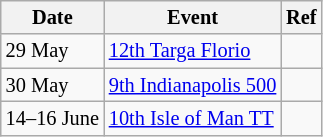<table class="wikitable" style="font-size: 85%">
<tr>
<th>Date</th>
<th>Event</th>
<th>Ref</th>
</tr>
<tr>
<td>29 May</td>
<td><a href='#'>12th Targa Florio</a></td>
<td></td>
</tr>
<tr>
<td>30 May</td>
<td><a href='#'>9th Indianapolis 500</a></td>
<td></td>
</tr>
<tr>
<td>14–16 June</td>
<td><a href='#'>10th Isle of Man TT</a></td>
<td></td>
</tr>
</table>
